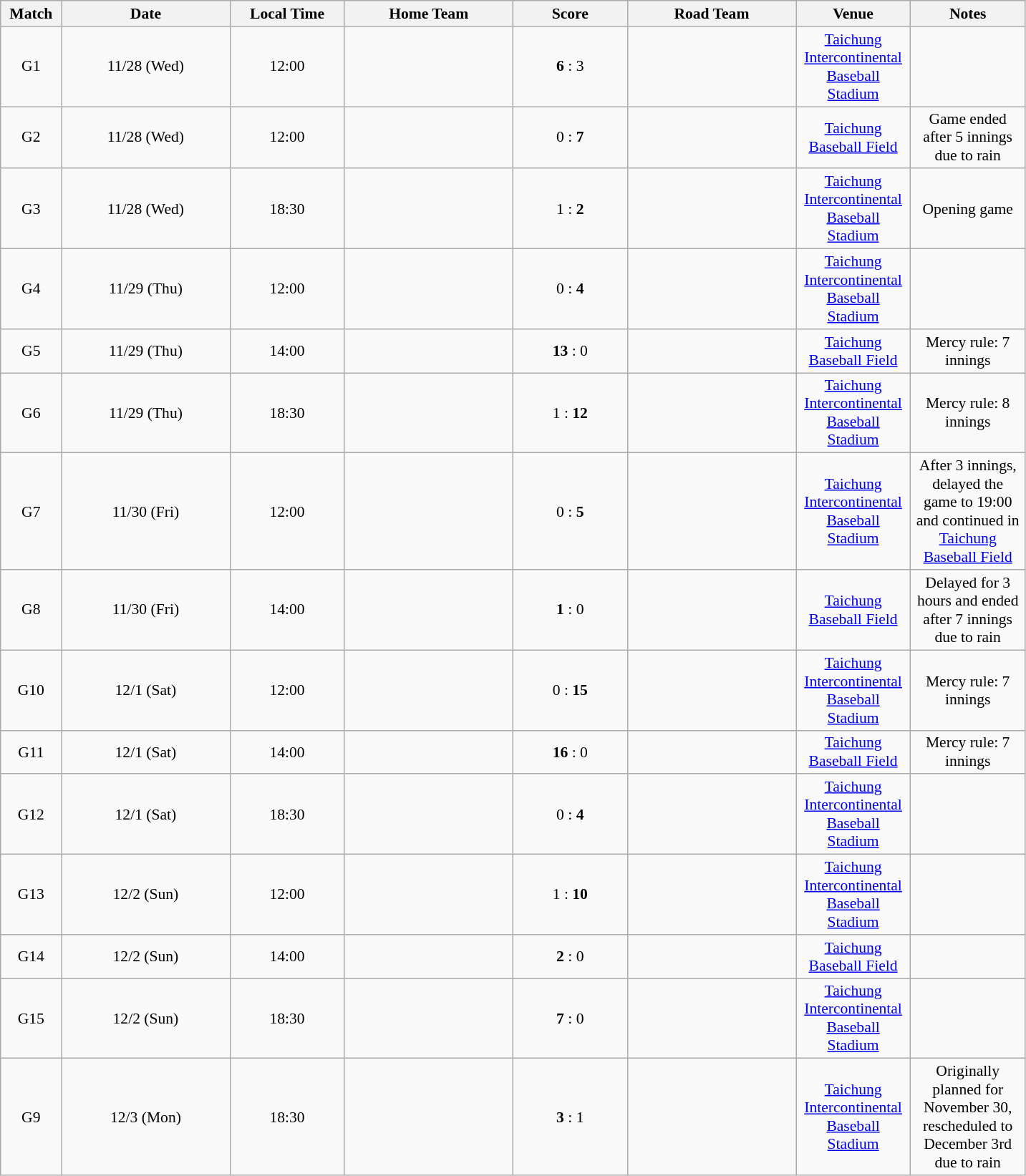<table class=wikitable style="text-align:center; font-size:90%">
<tr>
<th width=50>Match</th>
<th width=150>Date</th>
<th width=100>Local Time</th>
<th width=150>Home Team</th>
<th width=100>Score</th>
<th width=150>Road Team</th>
<th width=100>Venue</th>
<th width=100>Notes</th>
</tr>
<tr>
<td>G1</td>
<td>11/28 (Wed)</td>
<td>12:00</td>
<td><strong></strong></td>
<td><strong>6</strong> : 3</td>
<td></td>
<td><a href='#'>Taichung Intercontinental Baseball Stadium</a></td>
<td></td>
</tr>
<tr>
<td>G2</td>
<td>11/28 (Wed)</td>
<td>12:00</td>
<td></td>
<td>0 : <strong>7</strong></td>
<td><strong></strong></td>
<td><a href='#'>Taichung Baseball Field</a></td>
<td>Game ended after 5 innings due to rain</td>
</tr>
<tr>
<td>G3</td>
<td>11/28 (Wed)</td>
<td>18:30</td>
<td></td>
<td>1 : <strong>2</strong></td>
<td><strong></strong></td>
<td><a href='#'>Taichung Intercontinental Baseball Stadium</a></td>
<td>Opening game</td>
</tr>
<tr>
<td>G4</td>
<td>11/29 (Thu)</td>
<td>12:00</td>
<td></td>
<td>0 : <strong>4</strong></td>
<td><strong></strong></td>
<td><a href='#'>Taichung Intercontinental Baseball Stadium</a></td>
<td></td>
</tr>
<tr>
<td>G5</td>
<td>11/29 (Thu)</td>
<td>14:00</td>
<td><strong></strong></td>
<td><strong>13</strong> : 0</td>
<td></td>
<td><a href='#'>Taichung Baseball Field</a></td>
<td>Mercy rule: 7 innings</td>
</tr>
<tr>
<td>G6</td>
<td>11/29 (Thu)</td>
<td>18:30</td>
<td></td>
<td>1 : <strong>12</strong></td>
<td><strong></strong></td>
<td><a href='#'>Taichung Intercontinental Baseball Stadium</a></td>
<td>Mercy rule: 8 innings</td>
</tr>
<tr>
<td>G7</td>
<td>11/30 (Fri)</td>
<td>12:00</td>
<td></td>
<td>0 : <strong>5</strong></td>
<td><strong></strong></td>
<td><a href='#'>Taichung Intercontinental Baseball Stadium</a></td>
<td>After 3 innings, delayed the game to 19:00 and continued in <a href='#'>Taichung Baseball Field</a></td>
</tr>
<tr>
<td>G8</td>
<td>11/30 (Fri)</td>
<td>14:00</td>
<td><strong></strong></td>
<td><strong>1</strong> : 0</td>
<td></td>
<td><a href='#'>Taichung Baseball Field</a></td>
<td>Delayed for 3 hours and ended after 7 innings due to rain</td>
</tr>
<tr>
<td>G10</td>
<td>12/1 (Sat)</td>
<td>12:00</td>
<td></td>
<td>0 : <strong>15</strong></td>
<td><strong></strong></td>
<td><a href='#'>Taichung Intercontinental Baseball Stadium</a></td>
<td>Mercy rule: 7 innings</td>
</tr>
<tr>
<td>G11</td>
<td>12/1 (Sat)</td>
<td>14:00</td>
<td><strong></strong></td>
<td><strong>16</strong> : 0</td>
<td></td>
<td><a href='#'>Taichung Baseball Field</a></td>
<td>Mercy rule: 7 innings</td>
</tr>
<tr>
<td>G12</td>
<td>12/1 (Sat)</td>
<td>18:30</td>
<td></td>
<td>0 : <strong>4</strong></td>
<td><strong></strong></td>
<td><a href='#'>Taichung Intercontinental Baseball Stadium</a></td>
<td></td>
</tr>
<tr>
<td>G13</td>
<td>12/2 (Sun)</td>
<td>12:00</td>
<td></td>
<td>1 : <strong>10</strong></td>
<td><strong></strong></td>
<td><a href='#'>Taichung Intercontinental Baseball Stadium</a></td>
<td></td>
</tr>
<tr>
<td>G14</td>
<td>12/2 (Sun)</td>
<td>14:00</td>
<td><strong></strong></td>
<td><strong>2</strong> : 0</td>
<td></td>
<td><a href='#'>Taichung Baseball Field</a></td>
<td></td>
</tr>
<tr>
<td>G15</td>
<td>12/2 (Sun)</td>
<td>18:30</td>
<td><strong></strong></td>
<td><strong>7</strong> : 0</td>
<td></td>
<td><a href='#'>Taichung Intercontinental Baseball Stadium</a></td>
<td></td>
</tr>
<tr>
<td>G9</td>
<td>12/3 (Mon)</td>
<td>18:30</td>
<td><strong></strong></td>
<td><strong>3</strong> : 1</td>
<td></td>
<td><a href='#'>Taichung Intercontinental Baseball Stadium</a></td>
<td>Originally planned for November 30, rescheduled to December 3rd due to rain</td>
</tr>
</table>
